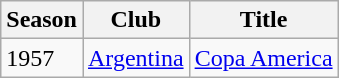<table class="wikitable">
<tr>
<th>Season</th>
<th>Club</th>
<th>Title</th>
</tr>
<tr>
<td>1957</td>
<td><a href='#'>Argentina</a></td>
<td><a href='#'>Copa America</a></td>
</tr>
</table>
